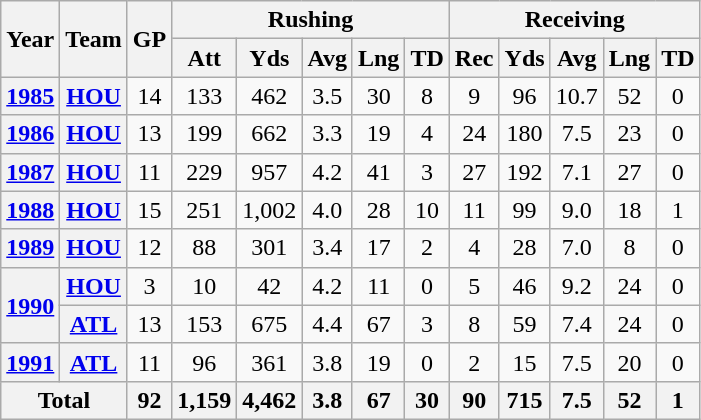<table class=wikitable style="text-align:center;">
<tr>
<th rowspan="2">Year</th>
<th rowspan="2">Team</th>
<th rowspan="2">GP</th>
<th colspan="5">Rushing</th>
<th colspan="5">Receiving</th>
</tr>
<tr>
<th>Att</th>
<th>Yds</th>
<th>Avg</th>
<th>Lng</th>
<th>TD</th>
<th>Rec</th>
<th>Yds</th>
<th>Avg</th>
<th>Lng</th>
<th>TD</th>
</tr>
<tr>
<th><a href='#'>1985</a></th>
<th><a href='#'>HOU</a></th>
<td>14</td>
<td>133</td>
<td>462</td>
<td>3.5</td>
<td>30</td>
<td>8</td>
<td>9</td>
<td>96</td>
<td>10.7</td>
<td>52</td>
<td>0</td>
</tr>
<tr>
<th><a href='#'>1986</a></th>
<th><a href='#'>HOU</a></th>
<td>13</td>
<td>199</td>
<td>662</td>
<td>3.3</td>
<td>19</td>
<td>4</td>
<td>24</td>
<td>180</td>
<td>7.5</td>
<td>23</td>
<td>0</td>
</tr>
<tr>
<th><a href='#'>1987</a></th>
<th><a href='#'>HOU</a></th>
<td>11</td>
<td>229</td>
<td>957</td>
<td>4.2</td>
<td>41</td>
<td>3</td>
<td>27</td>
<td>192</td>
<td>7.1</td>
<td>27</td>
<td>0</td>
</tr>
<tr>
<th><a href='#'>1988</a></th>
<th><a href='#'>HOU</a></th>
<td>15</td>
<td>251</td>
<td>1,002</td>
<td>4.0</td>
<td>28</td>
<td>10</td>
<td>11</td>
<td>99</td>
<td>9.0</td>
<td>18</td>
<td>1</td>
</tr>
<tr>
<th><a href='#'>1989</a></th>
<th><a href='#'>HOU</a></th>
<td>12</td>
<td>88</td>
<td>301</td>
<td>3.4</td>
<td>17</td>
<td>2</td>
<td>4</td>
<td>28</td>
<td>7.0</td>
<td>8</td>
<td>0</td>
</tr>
<tr>
<th rowspan="2"><a href='#'>1990</a></th>
<th><a href='#'>HOU</a></th>
<td>3</td>
<td>10</td>
<td>42</td>
<td>4.2</td>
<td>11</td>
<td>0</td>
<td>5</td>
<td>46</td>
<td>9.2</td>
<td>24</td>
<td>0</td>
</tr>
<tr>
<th><a href='#'>ATL</a></th>
<td>13</td>
<td>153</td>
<td>675</td>
<td>4.4</td>
<td>67</td>
<td>3</td>
<td>8</td>
<td>59</td>
<td>7.4</td>
<td>24</td>
<td>0</td>
</tr>
<tr>
<th><a href='#'>1991</a></th>
<th><a href='#'>ATL</a></th>
<td>11</td>
<td>96</td>
<td>361</td>
<td>3.8</td>
<td>19</td>
<td>0</td>
<td>2</td>
<td>15</td>
<td>7.5</td>
<td>20</td>
<td>0</td>
</tr>
<tr>
<th colspan="2">Total</th>
<th>92</th>
<th>1,159</th>
<th>4,462</th>
<th>3.8</th>
<th>67</th>
<th>30</th>
<th>90</th>
<th>715</th>
<th>7.5</th>
<th>52</th>
<th>1</th>
</tr>
</table>
